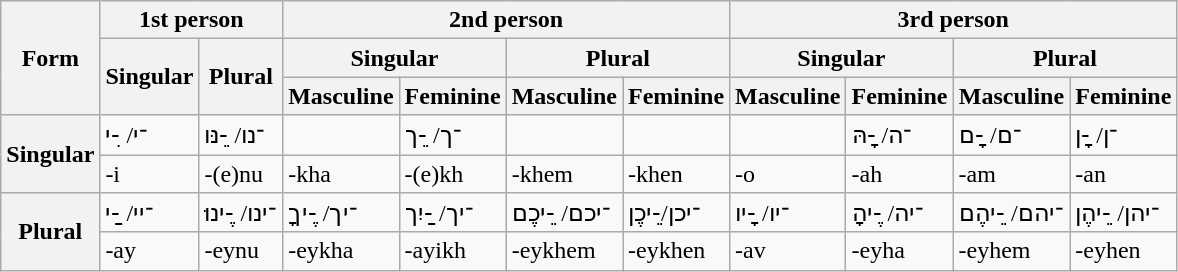<table class="wikitable mw-collapsible">
<tr>
<th rowspan="3">Form</th>
<th colspan="2">1st person</th>
<th colspan="4">2nd person</th>
<th colspan="4">3rd person</th>
</tr>
<tr>
<th rowspan="2">Singular</th>
<th rowspan="2">Plural</th>
<th colspan="2">Singular</th>
<th colspan="2">Plural</th>
<th colspan="2">Singular</th>
<th colspan="2">Plural</th>
</tr>
<tr>
<th>Masculine</th>
<th>Feminine</th>
<th>Masculine</th>
<th>Feminine</th>
<th>Masculine</th>
<th>Feminine</th>
<th>Masculine</th>
<th>Feminine</th>
</tr>
<tr>
<th rowspan="2">Singular</th>
<td>־י/ -ִי</td>
<td>ּ־נו/ -ֵנו</td>
<td></td>
<td>־ך/ -ֵך</td>
<td></td>
<td></td>
<td></td>
<td>־ה/ -ָהּ</td>
<td>־ם/ -ָם</td>
<td>־ן/ -ָן</td>
</tr>
<tr>
<td>-i</td>
<td>-(e)nu</td>
<td>-kha</td>
<td>-(e)kh</td>
<td>-khem</td>
<td>-khen</td>
<td>-o</td>
<td>-ah</td>
<td>-am</td>
<td>-an</td>
</tr>
<tr>
<th rowspan="2">Plural</th>
<td>־יי/ -ַי</td>
<td>־ינו/ -ֶינוּ</td>
<td>־יך/ -ֶיךָ</td>
<td>־יך/ -ַיִך</td>
<td>־יכם/ -ֵיכֶם</td>
<td>־יכן/-ֵיכֶן</td>
<td>־יו/ -ָיו</td>
<td>־יה/ -ֶיהָ</td>
<td>־יהם/ -ֵיהֶם</td>
<td>־יהן/ -ֵיהֶן</td>
</tr>
<tr>
<td>-ay</td>
<td>-eynu</td>
<td>-eykha</td>
<td>-ayikh</td>
<td>-eykhem</td>
<td>-eykhen</td>
<td>-av</td>
<td>-eyha</td>
<td>-eyhem</td>
<td>-eyhen</td>
</tr>
</table>
